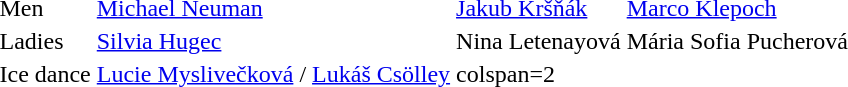<table>
<tr>
<td>Men</td>
<td><a href='#'>Michael Neuman</a></td>
<td><a href='#'>Jakub Kršňák</a></td>
<td><a href='#'>Marco Klepoch</a></td>
</tr>
<tr>
<td>Ladies</td>
<td><a href='#'>Silvia Hugec</a></td>
<td>Nina Letenayová</td>
<td>Mária Sofia Pucherová</td>
</tr>
<tr>
<td>Ice dance</td>
<td><a href='#'>Lucie Myslivečková</a> / <a href='#'>Lukáš Csölley</a></td>
<td>colspan=2 </td>
</tr>
</table>
